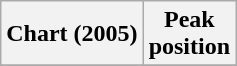<table class="wikitable plainrowheaders" style="text-align:center">
<tr>
<th scope="col">Chart (2005)</th>
<th scope="col">Peak<br>position</th>
</tr>
<tr>
</tr>
</table>
